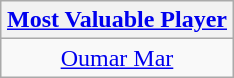<table class=wikitable style="text-align:center; margin:auto">
<tr>
<th><a href='#'>Most Valuable Player</a></th>
</tr>
<tr>
<td> <a href='#'>Oumar Mar</a></td>
</tr>
</table>
